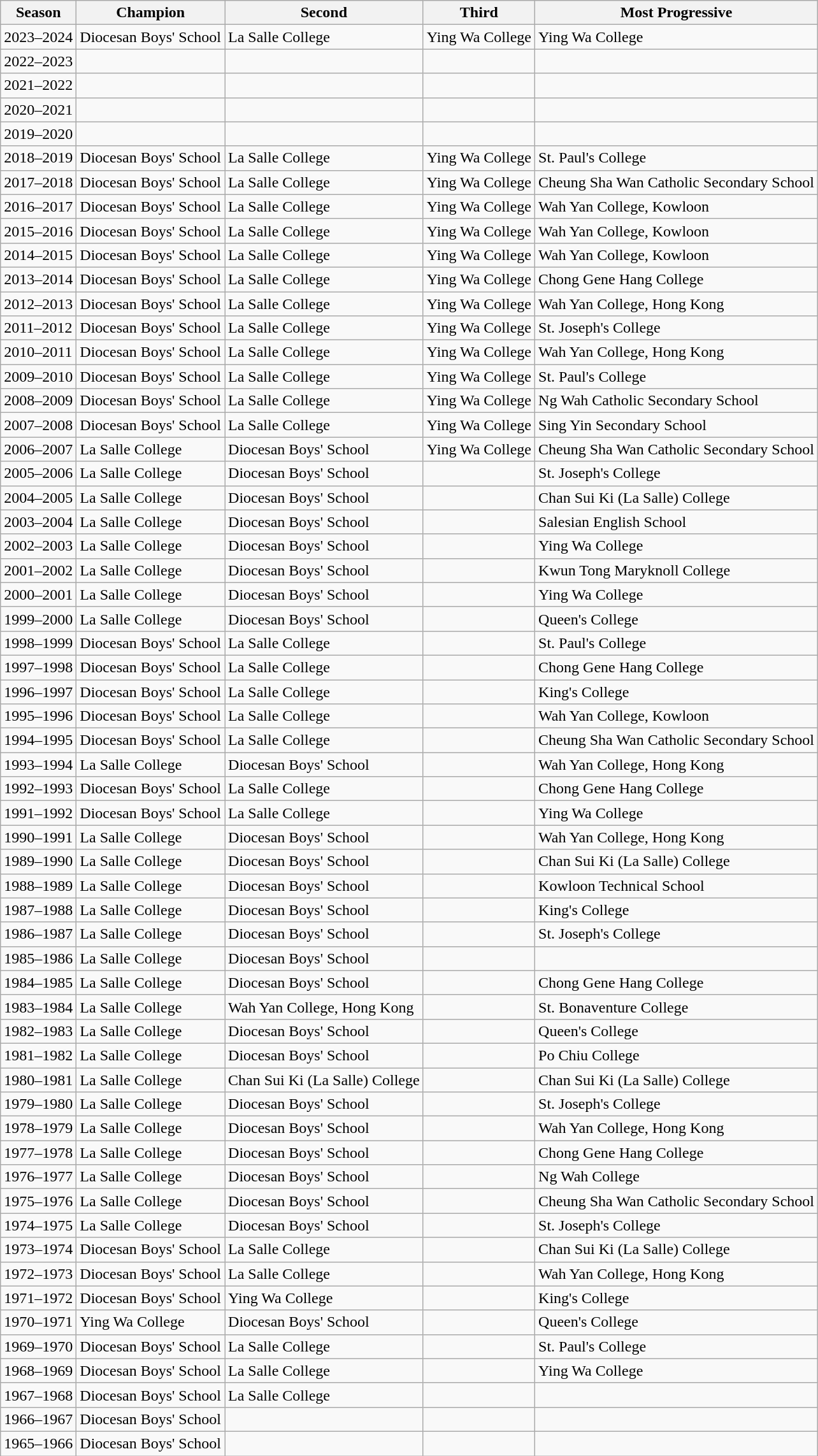<table class="wikitable">
<tr>
<th>Season</th>
<th>Champion</th>
<th>Second</th>
<th>Third</th>
<th>Most Progressive</th>
</tr>
<tr>
<td>2023–2024</td>
<td>Diocesan Boys' School</td>
<td>La Salle College</td>
<td>Ying Wa College</td>
<td>Ying Wa College</td>
</tr>
<tr>
<td>2022–2023</td>
<td></td>
<td></td>
<td></td>
<td></td>
</tr>
<tr>
<td>2021–2022</td>
<td></td>
<td></td>
<td></td>
<td></td>
</tr>
<tr>
<td>2020–2021</td>
<td></td>
<td></td>
<td></td>
<td></td>
</tr>
<tr>
<td>2019–2020</td>
<td></td>
<td></td>
<td></td>
<td></td>
</tr>
<tr>
<td>2018–2019</td>
<td>Diocesan Boys' School</td>
<td>La Salle College</td>
<td>Ying Wa College</td>
<td>St. Paul's College</td>
</tr>
<tr>
<td>2017–2018</td>
<td>Diocesan Boys' School</td>
<td>La Salle College</td>
<td>Ying Wa College</td>
<td>Cheung Sha Wan Catholic Secondary School</td>
</tr>
<tr>
<td>2016–2017</td>
<td>Diocesan Boys' School</td>
<td>La Salle College</td>
<td>Ying Wa College</td>
<td>Wah Yan College, Kowloon</td>
</tr>
<tr>
<td>2015–2016</td>
<td>Diocesan Boys' School</td>
<td>La Salle College</td>
<td>Ying Wa College</td>
<td>Wah Yan College, Kowloon</td>
</tr>
<tr>
<td>2014–2015</td>
<td>Diocesan Boys' School</td>
<td>La Salle College</td>
<td>Ying Wa College</td>
<td>Wah Yan College, Kowloon</td>
</tr>
<tr>
<td>2013–2014</td>
<td>Diocesan Boys' School</td>
<td>La Salle College</td>
<td>Ying Wa College</td>
<td>Chong Gene Hang College</td>
</tr>
<tr>
<td>2012–2013</td>
<td>Diocesan Boys' School</td>
<td>La Salle College</td>
<td>Ying Wa College</td>
<td>Wah Yan College, Hong Kong</td>
</tr>
<tr>
<td>2011–2012</td>
<td>Diocesan Boys' School</td>
<td>La Salle College</td>
<td>Ying Wa College</td>
<td>St. Joseph's College</td>
</tr>
<tr>
<td>2010–2011</td>
<td>Diocesan Boys' School</td>
<td>La Salle College</td>
<td>Ying Wa College</td>
<td>Wah Yan College, Hong Kong</td>
</tr>
<tr>
<td>2009–2010</td>
<td>Diocesan Boys' School</td>
<td>La Salle College</td>
<td>Ying Wa College</td>
<td>St. Paul's College</td>
</tr>
<tr>
<td>2008–2009</td>
<td>Diocesan Boys' School</td>
<td>La Salle College</td>
<td>Ying Wa College</td>
<td>Ng Wah Catholic Secondary School</td>
</tr>
<tr>
<td>2007–2008</td>
<td>Diocesan Boys' School</td>
<td>La Salle College</td>
<td>Ying Wa College</td>
<td>Sing Yin Secondary School</td>
</tr>
<tr>
<td>2006–2007</td>
<td>La Salle College</td>
<td>Diocesan Boys' School</td>
<td>Ying Wa College</td>
<td>Cheung Sha Wan Catholic Secondary School</td>
</tr>
<tr>
<td>2005–2006</td>
<td>La Salle College</td>
<td>Diocesan Boys' School</td>
<td></td>
<td>St. Joseph's College</td>
</tr>
<tr>
<td>2004–2005</td>
<td>La Salle College</td>
<td>Diocesan Boys' School</td>
<td></td>
<td>Chan Sui Ki (La Salle) College</td>
</tr>
<tr>
<td>2003–2004</td>
<td>La Salle College</td>
<td>Diocesan Boys' School</td>
<td></td>
<td>Salesian English School</td>
</tr>
<tr>
<td>2002–2003</td>
<td>La Salle College</td>
<td>Diocesan Boys' School</td>
<td></td>
<td>Ying Wa College</td>
</tr>
<tr>
<td>2001–2002</td>
<td>La Salle College</td>
<td>Diocesan Boys' School</td>
<td></td>
<td>Kwun Tong Maryknoll College</td>
</tr>
<tr>
<td>2000–2001</td>
<td>La Salle College</td>
<td>Diocesan Boys' School</td>
<td></td>
<td>Ying Wa College</td>
</tr>
<tr>
<td>1999–2000</td>
<td>La Salle College</td>
<td>Diocesan Boys' School</td>
<td></td>
<td>Queen's College</td>
</tr>
<tr>
<td>1998–1999</td>
<td>Diocesan Boys' School</td>
<td>La Salle College</td>
<td></td>
<td>St. Paul's College</td>
</tr>
<tr>
<td>1997–1998</td>
<td>Diocesan Boys' School</td>
<td>La Salle College</td>
<td></td>
<td>Chong Gene Hang College</td>
</tr>
<tr>
<td>1996–1997</td>
<td>Diocesan Boys' School</td>
<td>La Salle College</td>
<td></td>
<td>King's College</td>
</tr>
<tr>
<td>1995–1996</td>
<td>Diocesan Boys' School</td>
<td>La Salle College</td>
<td></td>
<td>Wah Yan College, Kowloon</td>
</tr>
<tr>
<td>1994–1995</td>
<td>Diocesan Boys' School</td>
<td>La Salle College</td>
<td></td>
<td>Cheung Sha Wan Catholic Secondary School</td>
</tr>
<tr>
<td>1993–1994</td>
<td>La Salle College</td>
<td>Diocesan Boys' School</td>
<td></td>
<td>Wah Yan College, Hong Kong</td>
</tr>
<tr>
<td>1992–1993</td>
<td>Diocesan Boys' School</td>
<td>La Salle College</td>
<td></td>
<td>Chong Gene Hang College</td>
</tr>
<tr>
<td>1991–1992</td>
<td>Diocesan Boys' School</td>
<td>La Salle College</td>
<td></td>
<td>Ying Wa College</td>
</tr>
<tr>
<td>1990–1991</td>
<td>La Salle College</td>
<td>Diocesan Boys' School</td>
<td></td>
<td>Wah Yan College, Hong Kong</td>
</tr>
<tr>
<td>1989–1990</td>
<td>La Salle College</td>
<td>Diocesan Boys' School</td>
<td></td>
<td>Chan Sui Ki (La Salle) College</td>
</tr>
<tr>
<td>1988–1989</td>
<td>La Salle College</td>
<td>Diocesan Boys' School</td>
<td></td>
<td>Kowloon Technical School</td>
</tr>
<tr>
<td>1987–1988</td>
<td>La Salle College</td>
<td>Diocesan Boys' School</td>
<td></td>
<td>King's College</td>
</tr>
<tr>
<td>1986–1987</td>
<td>La Salle College</td>
<td>Diocesan Boys' School</td>
<td></td>
<td>St. Joseph's College</td>
</tr>
<tr>
<td>1985–1986</td>
<td>La Salle College</td>
<td>Diocesan Boys' School</td>
<td></td>
<td></td>
</tr>
<tr>
<td>1984–1985</td>
<td>La Salle College</td>
<td>Diocesan Boys' School</td>
<td></td>
<td>Chong Gene Hang College</td>
</tr>
<tr>
<td>1983–1984</td>
<td>La Salle College</td>
<td>Wah Yan College, Hong Kong</td>
<td></td>
<td>St. Bonaventure College</td>
</tr>
<tr>
<td>1982–1983</td>
<td>La Salle College</td>
<td>Diocesan Boys' School</td>
<td></td>
<td>Queen's College</td>
</tr>
<tr>
<td>1981–1982</td>
<td>La Salle College</td>
<td>Diocesan Boys' School</td>
<td></td>
<td>Po Chiu College</td>
</tr>
<tr>
<td>1980–1981</td>
<td>La Salle College</td>
<td>Chan Sui Ki (La Salle) College</td>
<td></td>
<td>Chan Sui Ki (La Salle) College</td>
</tr>
<tr>
<td>1979–1980</td>
<td>La Salle College</td>
<td>Diocesan Boys' School</td>
<td></td>
<td>St. Joseph's College</td>
</tr>
<tr>
<td>1978–1979</td>
<td>La Salle College</td>
<td>Diocesan Boys' School</td>
<td></td>
<td>Wah Yan College, Hong Kong</td>
</tr>
<tr>
<td>1977–1978</td>
<td>La Salle College</td>
<td>Diocesan Boys' School</td>
<td></td>
<td>Chong Gene Hang College</td>
</tr>
<tr>
<td>1976–1977</td>
<td>La Salle College</td>
<td>Diocesan Boys' School</td>
<td></td>
<td>Ng Wah College</td>
</tr>
<tr>
<td>1975–1976</td>
<td>La Salle College</td>
<td>Diocesan Boys' School</td>
<td></td>
<td>Cheung Sha Wan Catholic Secondary School</td>
</tr>
<tr>
<td>1974–1975</td>
<td>La Salle College</td>
<td>Diocesan Boys' School</td>
<td></td>
<td>St. Joseph's College</td>
</tr>
<tr>
<td>1973–1974</td>
<td>Diocesan Boys' School</td>
<td>La Salle College</td>
<td></td>
<td>Chan Sui Ki (La Salle) College</td>
</tr>
<tr>
<td>1972–1973</td>
<td>Diocesan Boys' School</td>
<td>La Salle College</td>
<td></td>
<td>Wah Yan College, Hong Kong</td>
</tr>
<tr>
<td>1971–1972</td>
<td>Diocesan Boys' School</td>
<td>Ying Wa College</td>
<td></td>
<td>King's College</td>
</tr>
<tr>
<td>1970–1971</td>
<td>Ying Wa College</td>
<td>Diocesan Boys' School</td>
<td></td>
<td>Queen's College</td>
</tr>
<tr>
<td>1969–1970</td>
<td>Diocesan Boys' School</td>
<td>La Salle College</td>
<td></td>
<td>St. Paul's College</td>
</tr>
<tr>
<td>1968–1969</td>
<td>Diocesan Boys' School</td>
<td>La Salle College</td>
<td></td>
<td>Ying Wa College</td>
</tr>
<tr>
<td>1967–1968</td>
<td>Diocesan Boys' School</td>
<td>La Salle College</td>
<td></td>
<td></td>
</tr>
<tr>
<td>1966–1967</td>
<td>Diocesan Boys' School</td>
<td></td>
<td></td>
<td></td>
</tr>
<tr>
<td>1965–1966</td>
<td>Diocesan Boys' School</td>
<td></td>
<td></td>
<td></td>
</tr>
</table>
